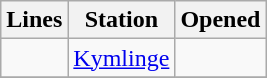<table class="wikitable sortable">
<tr>
<th nowrap="true">Lines</th>
<th>Station</th>
<th>Opened</th>
</tr>
<tr>
<td></td>
<td><a href='#'>Kymlinge</a></td>
<td></td>
</tr>
<tr>
</tr>
</table>
